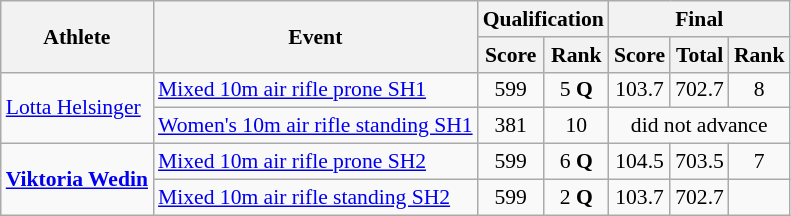<table class=wikitable style="font-size:90%">
<tr>
<th rowspan="2">Athlete</th>
<th rowspan="2">Event</th>
<th colspan="2">Qualification</th>
<th colspan="3">Final</th>
</tr>
<tr>
<th>Score</th>
<th>Rank</th>
<th>Score</th>
<th>Total</th>
<th>Rank</th>
</tr>
<tr>
<td rowspan="2"><a href='#'>Lotta Helsinger</a></td>
<td><a href='#'>Mixed 10m air rifle prone SH1</a></td>
<td align=center>599</td>
<td align=center>5 <strong>Q</strong></td>
<td align=center>103.7</td>
<td align=center>702.7</td>
<td align=center>8</td>
</tr>
<tr>
<td><a href='#'>Women's 10m air rifle standing SH1</a></td>
<td align=center>381</td>
<td align=center>10</td>
<td align=center colspan="3">did not advance</td>
</tr>
<tr>
<td rowspan="2"><strong><a href='#'>Viktoria Wedin</a></strong></td>
<td><a href='#'>Mixed 10m air rifle prone SH2</a></td>
<td align=center>599</td>
<td align=center>6 <strong>Q</strong></td>
<td align=center>104.5</td>
<td align=center>703.5</td>
<td align=center>7</td>
</tr>
<tr>
<td><a href='#'>Mixed 10m air rifle standing SH2</a></td>
<td align=center>599</td>
<td align=center>2 <strong>Q</strong></td>
<td align=center>103.7</td>
<td align=center>702.7</td>
<td align=center></td>
</tr>
</table>
